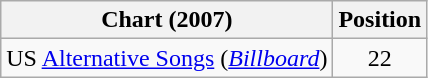<table class="wikitable">
<tr>
<th>Chart (2007)</th>
<th>Position</th>
</tr>
<tr>
<td scope="col">US <a href='#'>Alternative Songs</a> (<em><a href='#'>Billboard</a></em>)</td>
<td style="text-align:center;">22</td>
</tr>
</table>
